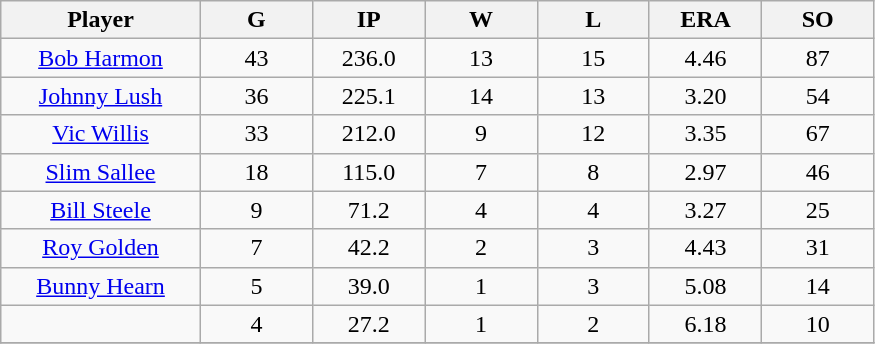<table class="wikitable sortable">
<tr>
<th bgcolor="#DDDDFF" width="16%">Player</th>
<th bgcolor="#DDDDFF" width="9%">G</th>
<th bgcolor="#DDDDFF" width="9%">IP</th>
<th bgcolor="#DDDDFF" width="9%">W</th>
<th bgcolor="#DDDDFF" width="9%">L</th>
<th bgcolor="#DDDDFF" width="9%">ERA</th>
<th bgcolor="#DDDDFF" width="9%">SO</th>
</tr>
<tr align="center">
<td><a href='#'>Bob Harmon</a></td>
<td>43</td>
<td>236.0</td>
<td>13</td>
<td>15</td>
<td>4.46</td>
<td>87</td>
</tr>
<tr align=center>
<td><a href='#'>Johnny Lush</a></td>
<td>36</td>
<td>225.1</td>
<td>14</td>
<td>13</td>
<td>3.20</td>
<td>54</td>
</tr>
<tr align=center>
<td><a href='#'>Vic Willis</a></td>
<td>33</td>
<td>212.0</td>
<td>9</td>
<td>12</td>
<td>3.35</td>
<td>67</td>
</tr>
<tr align=center>
<td><a href='#'>Slim Sallee</a></td>
<td>18</td>
<td>115.0</td>
<td>7</td>
<td>8</td>
<td>2.97</td>
<td>46</td>
</tr>
<tr align=center>
<td><a href='#'>Bill Steele</a></td>
<td>9</td>
<td>71.2</td>
<td>4</td>
<td>4</td>
<td>3.27</td>
<td>25</td>
</tr>
<tr align=center>
<td><a href='#'>Roy Golden</a></td>
<td>7</td>
<td>42.2</td>
<td>2</td>
<td>3</td>
<td>4.43</td>
<td>31</td>
</tr>
<tr align=center>
<td><a href='#'>Bunny Hearn</a></td>
<td>5</td>
<td>39.0</td>
<td>1</td>
<td>3</td>
<td>5.08</td>
<td>14</td>
</tr>
<tr align=center>
<td></td>
<td>4</td>
<td>27.2</td>
<td>1</td>
<td>2</td>
<td>6.18</td>
<td>10</td>
</tr>
<tr align="center">
</tr>
</table>
